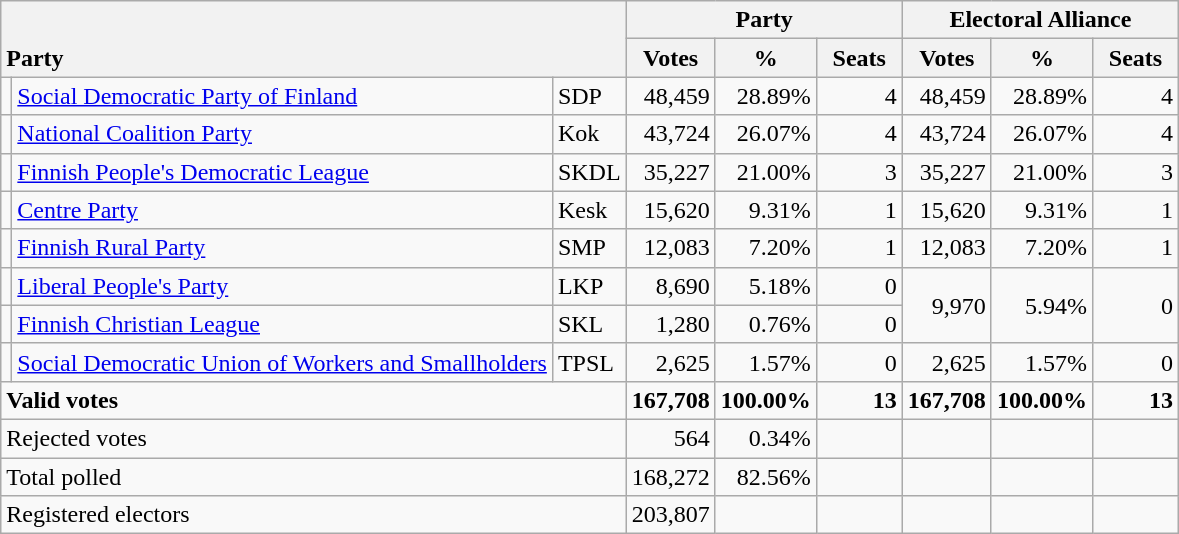<table class="wikitable" border="1" style="text-align:right;">
<tr>
<th style="text-align:left;" valign=bottom rowspan=2 colspan=3>Party</th>
<th colspan=3>Party</th>
<th colspan=3>Electoral Alliance</th>
</tr>
<tr>
<th align=center valign=bottom width="50">Votes</th>
<th align=center valign=bottom width="50">%</th>
<th align=center valign=bottom width="50">Seats</th>
<th align=center valign=bottom width="50">Votes</th>
<th align=center valign=bottom width="50">%</th>
<th align=center valign=bottom width="50">Seats</th>
</tr>
<tr>
<td></td>
<td align=left style="white-space: nowrap;"><a href='#'>Social Democratic Party of Finland</a></td>
<td align=left>SDP</td>
<td>48,459</td>
<td>28.89%</td>
<td>4</td>
<td>48,459</td>
<td>28.89%</td>
<td>4</td>
</tr>
<tr>
<td></td>
<td align=left><a href='#'>National Coalition Party</a></td>
<td align=left>Kok</td>
<td>43,724</td>
<td>26.07%</td>
<td>4</td>
<td>43,724</td>
<td>26.07%</td>
<td>4</td>
</tr>
<tr>
<td></td>
<td align=left><a href='#'>Finnish People's Democratic League</a></td>
<td align=left>SKDL</td>
<td>35,227</td>
<td>21.00%</td>
<td>3</td>
<td>35,227</td>
<td>21.00%</td>
<td>3</td>
</tr>
<tr>
<td></td>
<td align=left><a href='#'>Centre Party</a></td>
<td align=left>Kesk</td>
<td>15,620</td>
<td>9.31%</td>
<td>1</td>
<td>15,620</td>
<td>9.31%</td>
<td>1</td>
</tr>
<tr>
<td></td>
<td align=left><a href='#'>Finnish Rural Party</a></td>
<td align=left>SMP</td>
<td>12,083</td>
<td>7.20%</td>
<td>1</td>
<td>12,083</td>
<td>7.20%</td>
<td>1</td>
</tr>
<tr>
<td></td>
<td align=left><a href='#'>Liberal People's Party</a></td>
<td align=left>LKP</td>
<td>8,690</td>
<td>5.18%</td>
<td>0</td>
<td rowspan=2>9,970</td>
<td rowspan=2>5.94%</td>
<td rowspan=2>0</td>
</tr>
<tr>
<td></td>
<td align=left><a href='#'>Finnish Christian League</a></td>
<td align=left>SKL</td>
<td>1,280</td>
<td>0.76%</td>
<td>0</td>
</tr>
<tr>
<td></td>
<td align=left><a href='#'>Social Democratic Union of Workers and Smallholders</a></td>
<td align=left>TPSL</td>
<td>2,625</td>
<td>1.57%</td>
<td>0</td>
<td>2,625</td>
<td>1.57%</td>
<td>0</td>
</tr>
<tr style="font-weight:bold">
<td align=left colspan=3>Valid votes</td>
<td>167,708</td>
<td>100.00%</td>
<td>13</td>
<td>167,708</td>
<td>100.00%</td>
<td>13</td>
</tr>
<tr>
<td align=left colspan=3>Rejected votes</td>
<td>564</td>
<td>0.34%</td>
<td></td>
<td></td>
<td></td>
<td></td>
</tr>
<tr>
<td align=left colspan=3>Total polled</td>
<td>168,272</td>
<td>82.56%</td>
<td></td>
<td></td>
<td></td>
<td></td>
</tr>
<tr>
<td align=left colspan=3>Registered electors</td>
<td>203,807</td>
<td></td>
<td></td>
<td></td>
<td></td>
<td></td>
</tr>
</table>
